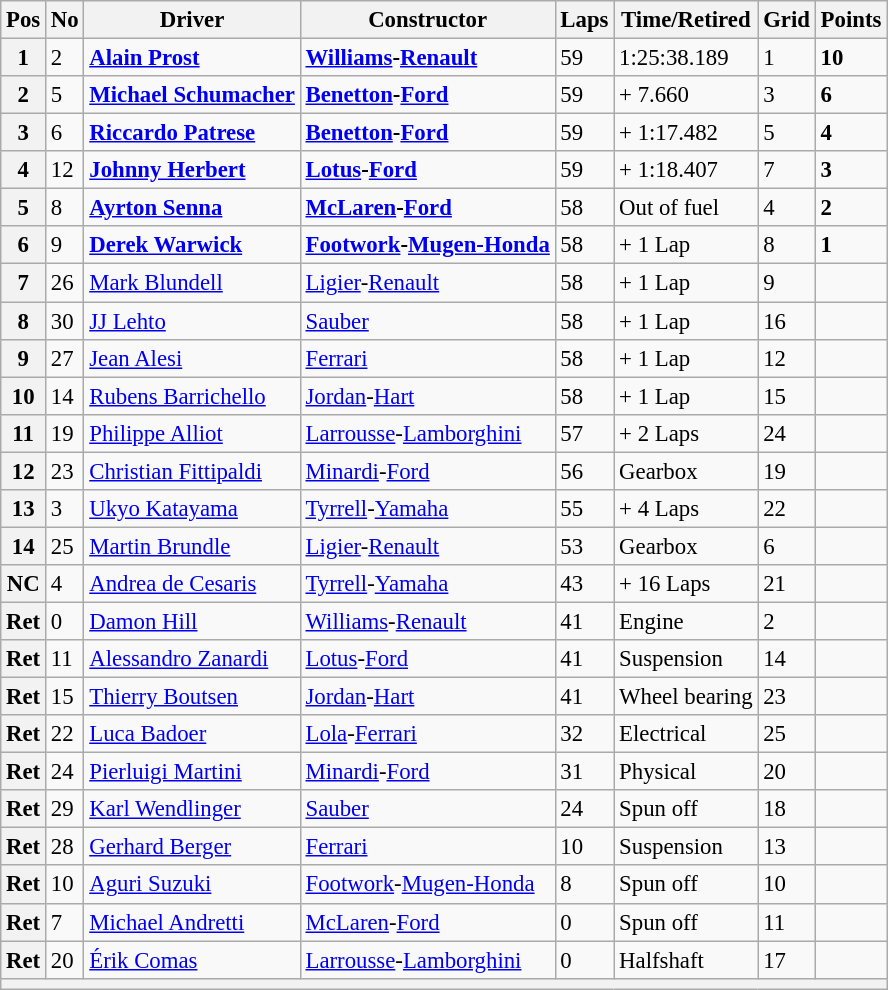<table class="wikitable" style="font-size: 95%;">
<tr>
<th>Pos</th>
<th>No</th>
<th>Driver</th>
<th>Constructor</th>
<th>Laps</th>
<th>Time/Retired</th>
<th>Grid</th>
<th>Points</th>
</tr>
<tr>
<th>1</th>
<td>2</td>
<td> <strong><a href='#'>Alain Prost</a></strong></td>
<td><strong><a href='#'>Williams</a>-<a href='#'>Renault</a></strong></td>
<td>59</td>
<td>1:25:38.189</td>
<td>1</td>
<td><strong>10</strong></td>
</tr>
<tr>
<th>2</th>
<td>5</td>
<td> <strong><a href='#'>Michael Schumacher</a></strong></td>
<td><strong><a href='#'>Benetton</a>-<a href='#'>Ford</a></strong></td>
<td>59</td>
<td>+ 7.660</td>
<td>3</td>
<td><strong>6</strong></td>
</tr>
<tr>
<th>3</th>
<td>6</td>
<td> <strong><a href='#'>Riccardo Patrese</a></strong></td>
<td><strong><a href='#'>Benetton</a>-<a href='#'>Ford</a></strong></td>
<td>59</td>
<td>+ 1:17.482</td>
<td>5</td>
<td><strong>4</strong></td>
</tr>
<tr>
<th>4</th>
<td>12</td>
<td> <strong><a href='#'>Johnny Herbert</a></strong></td>
<td><strong><a href='#'>Lotus</a>-<a href='#'>Ford</a></strong></td>
<td>59</td>
<td>+ 1:18.407</td>
<td>7</td>
<td><strong>3</strong></td>
</tr>
<tr>
<th>5</th>
<td>8</td>
<td> <strong><a href='#'>Ayrton Senna</a></strong></td>
<td><strong><a href='#'>McLaren</a>-<a href='#'>Ford</a></strong></td>
<td>58</td>
<td>Out of fuel</td>
<td>4</td>
<td><strong>2</strong></td>
</tr>
<tr>
<th>6</th>
<td>9</td>
<td> <strong><a href='#'>Derek Warwick</a></strong></td>
<td><strong><a href='#'>Footwork</a>-<a href='#'>Mugen-Honda</a></strong></td>
<td>58</td>
<td>+ 1 Lap</td>
<td>8</td>
<td><strong>1</strong></td>
</tr>
<tr>
<th>7</th>
<td>26</td>
<td> <a href='#'>Mark Blundell</a></td>
<td><a href='#'>Ligier</a>-<a href='#'>Renault</a></td>
<td>58</td>
<td>+ 1 Lap</td>
<td>9</td>
<td> </td>
</tr>
<tr>
<th>8</th>
<td>30</td>
<td> <a href='#'>JJ Lehto</a></td>
<td><a href='#'>Sauber</a></td>
<td>58</td>
<td>+ 1 Lap</td>
<td>16</td>
<td> </td>
</tr>
<tr>
<th>9</th>
<td>27</td>
<td> <a href='#'>Jean Alesi</a></td>
<td><a href='#'>Ferrari</a></td>
<td>58</td>
<td>+ 1 Lap</td>
<td>12</td>
<td> </td>
</tr>
<tr>
<th>10</th>
<td>14</td>
<td> <a href='#'>Rubens Barrichello</a></td>
<td><a href='#'>Jordan</a>-<a href='#'>Hart</a></td>
<td>58</td>
<td>+ 1 Lap</td>
<td>15</td>
<td> </td>
</tr>
<tr>
<th>11</th>
<td>19</td>
<td> <a href='#'>Philippe Alliot</a></td>
<td><a href='#'>Larrousse</a>-<a href='#'>Lamborghini</a></td>
<td>57</td>
<td>+ 2 Laps</td>
<td>24</td>
<td> </td>
</tr>
<tr>
<th>12</th>
<td>23</td>
<td> <a href='#'>Christian Fittipaldi</a></td>
<td><a href='#'>Minardi</a>-<a href='#'>Ford</a></td>
<td>56</td>
<td>Gearbox</td>
<td>19</td>
<td> </td>
</tr>
<tr>
<th>13</th>
<td>3</td>
<td> <a href='#'>Ukyo Katayama</a></td>
<td><a href='#'>Tyrrell</a>-<a href='#'>Yamaha</a></td>
<td>55</td>
<td>+ 4 Laps</td>
<td>22</td>
<td> </td>
</tr>
<tr>
<th>14</th>
<td>25</td>
<td> <a href='#'>Martin Brundle</a></td>
<td><a href='#'>Ligier</a>-<a href='#'>Renault</a></td>
<td>53</td>
<td>Gearbox</td>
<td>6</td>
<td> </td>
</tr>
<tr>
<th>NC</th>
<td>4</td>
<td> <a href='#'>Andrea de Cesaris</a></td>
<td><a href='#'>Tyrrell</a>-<a href='#'>Yamaha</a></td>
<td>43</td>
<td>+ 16 Laps</td>
<td>21</td>
<td> </td>
</tr>
<tr>
<th>Ret</th>
<td>0</td>
<td> <a href='#'>Damon Hill</a></td>
<td><a href='#'>Williams</a>-<a href='#'>Renault</a></td>
<td>41</td>
<td>Engine</td>
<td>2</td>
<td> </td>
</tr>
<tr>
<th>Ret</th>
<td>11</td>
<td> <a href='#'>Alessandro Zanardi</a></td>
<td><a href='#'>Lotus</a>-<a href='#'>Ford</a></td>
<td>41</td>
<td>Suspension</td>
<td>14</td>
<td> </td>
</tr>
<tr>
<th>Ret</th>
<td>15</td>
<td> <a href='#'>Thierry Boutsen</a></td>
<td><a href='#'>Jordan</a>-<a href='#'>Hart</a></td>
<td>41</td>
<td>Wheel bearing</td>
<td>23</td>
<td> </td>
</tr>
<tr>
<th>Ret</th>
<td>22</td>
<td> <a href='#'>Luca Badoer</a></td>
<td><a href='#'>Lola</a>-<a href='#'>Ferrari</a></td>
<td>32</td>
<td>Electrical</td>
<td>25</td>
<td> </td>
</tr>
<tr>
<th>Ret</th>
<td>24</td>
<td> <a href='#'>Pierluigi Martini</a></td>
<td><a href='#'>Minardi</a>-<a href='#'>Ford</a></td>
<td>31</td>
<td>Physical</td>
<td>20</td>
<td> </td>
</tr>
<tr>
<th>Ret</th>
<td>29</td>
<td> <a href='#'>Karl Wendlinger</a></td>
<td><a href='#'>Sauber</a></td>
<td>24</td>
<td>Spun off</td>
<td>18</td>
<td> </td>
</tr>
<tr>
<th>Ret</th>
<td>28</td>
<td> <a href='#'>Gerhard Berger</a></td>
<td><a href='#'>Ferrari</a></td>
<td>10</td>
<td>Suspension</td>
<td>13</td>
<td> </td>
</tr>
<tr>
<th>Ret</th>
<td>10</td>
<td> <a href='#'>Aguri Suzuki</a></td>
<td><a href='#'>Footwork</a>-<a href='#'>Mugen-Honda</a></td>
<td>8</td>
<td>Spun off</td>
<td>10</td>
<td> </td>
</tr>
<tr>
<th>Ret</th>
<td>7</td>
<td> <a href='#'>Michael Andretti</a></td>
<td><a href='#'>McLaren</a>-<a href='#'>Ford</a></td>
<td>0</td>
<td>Spun off</td>
<td>11</td>
<td> </td>
</tr>
<tr>
<th>Ret</th>
<td>20</td>
<td> <a href='#'>Érik Comas</a></td>
<td><a href='#'>Larrousse</a>-<a href='#'>Lamborghini</a></td>
<td>0</td>
<td>Halfshaft</td>
<td>17</td>
<td> </td>
</tr>
<tr>
<th colspan="8"></th>
</tr>
</table>
